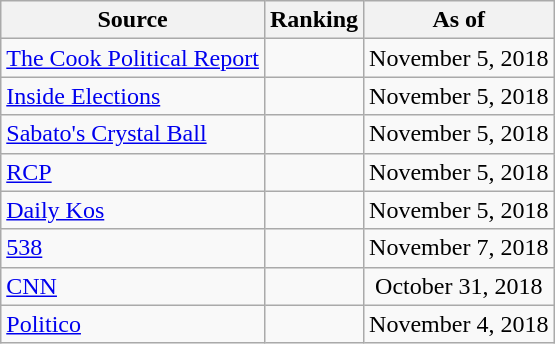<table class="wikitable" style="text-align:center">
<tr>
<th>Source</th>
<th>Ranking</th>
<th>As of</th>
</tr>
<tr>
<td align=left><a href='#'>The Cook Political Report</a></td>
<td></td>
<td>November 5, 2018</td>
</tr>
<tr>
<td align=left><a href='#'>Inside Elections</a></td>
<td></td>
<td>November 5, 2018</td>
</tr>
<tr>
<td align=left><a href='#'>Sabato's Crystal Ball</a></td>
<td></td>
<td>November 5, 2018</td>
</tr>
<tr>
<td align="left"><a href='#'>RCP</a></td>
<td></td>
<td>November 5, 2018</td>
</tr>
<tr>
<td align="left"><a href='#'>Daily Kos</a></td>
<td></td>
<td>November 5, 2018</td>
</tr>
<tr>
<td align="left"><a href='#'>538</a></td>
<td></td>
<td>November 7, 2018</td>
</tr>
<tr>
<td align="left"><a href='#'>CNN</a></td>
<td></td>
<td>October 31, 2018</td>
</tr>
<tr>
<td align="left"><a href='#'>Politico</a></td>
<td></td>
<td>November 4, 2018</td>
</tr>
</table>
